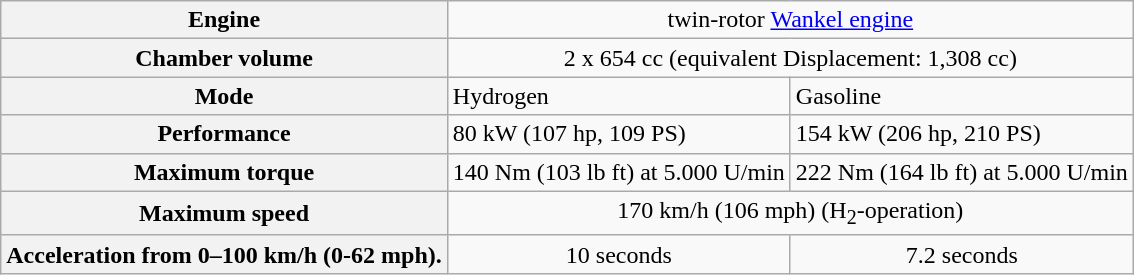<table class="wikitable">
<tr>
<th align="left">Engine</th>
<td colspan="2" style="text-align:center;">twin-rotor <a href='#'>Wankel engine</a></td>
</tr>
<tr>
<th align="left">Chamber volume</th>
<td colspan="2" style="text-align:center;">2 x 654 cc (equivalent Displacement: 1,308 cc)</td>
</tr>
<tr>
<th align="left">Mode</th>
<td>Hydrogen</td>
<td>Gasoline</td>
</tr>
<tr>
<th align="left">Performance</th>
<td>80 kW (107 hp, 109 PS)</td>
<td>154 kW (206 hp, 210 PS)</td>
</tr>
<tr>
<th align="left">Maximum torque</th>
<td>140 Nm (103 lb ft) at 5.000 U/min</td>
<td>222 Nm (164 lb ft) at 5.000 U/min</td>
</tr>
<tr>
<th align="left">Maximum speed</th>
<td colspan="2" style="text-align:center;">170 km/h (106 mph) (H<sub>2</sub>-operation)</td>
</tr>
<tr>
<th align="left">Acceleration from 0–100 km/h (0-62 mph).</th>
<td style="text-align:center;">10 seconds</td>
<td style="text-align:center">7.2 seconds</td>
</tr>
</table>
